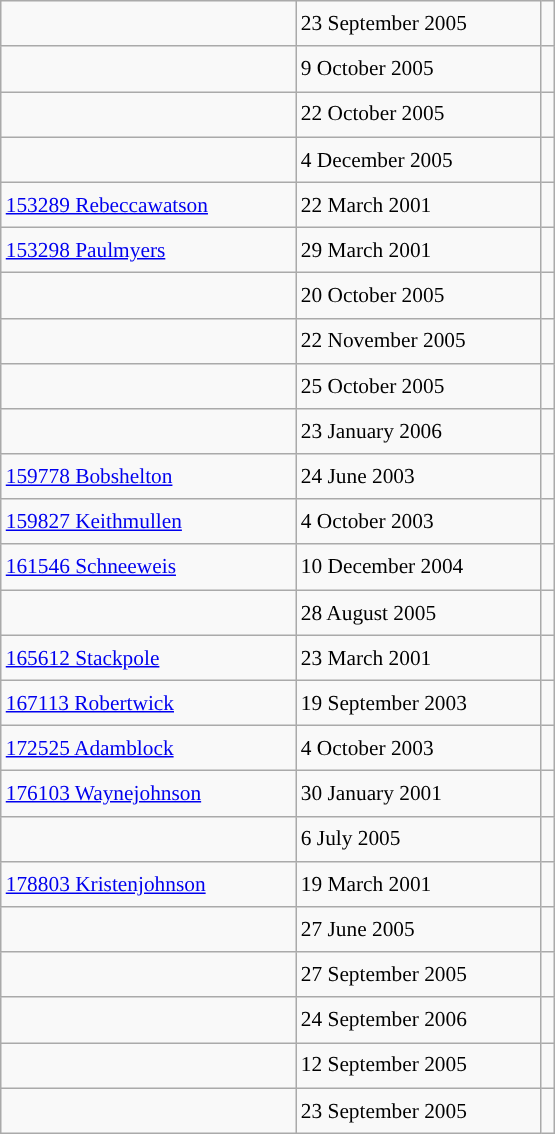<table class="wikitable" style="font-size: 89%; float: left; width: 26em; margin-right: 1em; line-height: 1.65em !important; height: 675px;">
<tr>
<td></td>
<td>23 September 2005</td>
<td></td>
</tr>
<tr>
<td></td>
<td>9 October 2005</td>
<td></td>
</tr>
<tr>
<td></td>
<td>22 October 2005</td>
<td></td>
</tr>
<tr>
<td></td>
<td>4 December 2005</td>
<td></td>
</tr>
<tr>
<td><a href='#'>153289 Rebeccawatson</a></td>
<td>22 March 2001</td>
<td></td>
</tr>
<tr>
<td><a href='#'>153298 Paulmyers</a></td>
<td>29 March 2001</td>
<td></td>
</tr>
<tr>
<td></td>
<td>20 October 2005</td>
<td></td>
</tr>
<tr>
<td></td>
<td>22 November 2005</td>
<td></td>
</tr>
<tr>
<td></td>
<td>25 October 2005</td>
<td></td>
</tr>
<tr>
<td></td>
<td>23 January 2006</td>
<td></td>
</tr>
<tr>
<td><a href='#'>159778 Bobshelton</a></td>
<td>24 June 2003</td>
<td></td>
</tr>
<tr>
<td><a href='#'>159827 Keithmullen</a></td>
<td>4 October 2003</td>
<td></td>
</tr>
<tr>
<td><a href='#'>161546 Schneeweis</a></td>
<td>10 December 2004</td>
<td></td>
</tr>
<tr>
<td></td>
<td>28 August 2005</td>
<td></td>
</tr>
<tr>
<td><a href='#'>165612 Stackpole</a></td>
<td>23 March 2001</td>
<td></td>
</tr>
<tr>
<td><a href='#'>167113 Robertwick</a></td>
<td>19 September 2003</td>
<td></td>
</tr>
<tr>
<td><a href='#'>172525 Adamblock</a></td>
<td>4 October 2003</td>
<td></td>
</tr>
<tr>
<td><a href='#'>176103 Waynejohnson</a></td>
<td>30 January 2001</td>
<td></td>
</tr>
<tr>
<td></td>
<td>6 July 2005</td>
<td></td>
</tr>
<tr>
<td><a href='#'>178803 Kristenjohnson</a></td>
<td>19 March 2001</td>
<td></td>
</tr>
<tr>
<td></td>
<td>27 June 2005</td>
<td></td>
</tr>
<tr>
<td></td>
<td>27 September 2005</td>
<td></td>
</tr>
<tr>
<td></td>
<td>24 September 2006</td>
<td></td>
</tr>
<tr>
<td></td>
<td>12 September 2005</td>
<td></td>
</tr>
<tr>
<td></td>
<td>23 September 2005</td>
<td></td>
</tr>
</table>
